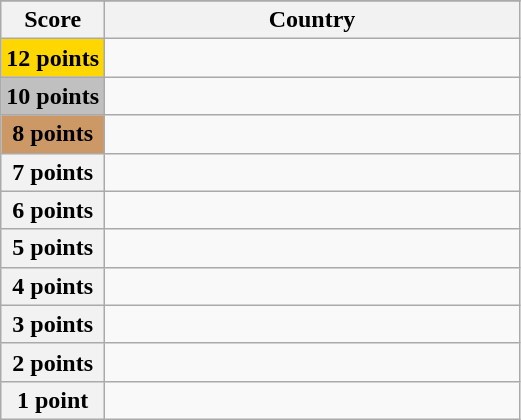<table class="wikitable">
<tr>
</tr>
<tr>
<th scope="col" width="20%">Score</th>
<th scope="col">Country</th>
</tr>
<tr>
<th scope="row" style="background:gold">12 points</th>
<td></td>
</tr>
<tr>
<th scope="row" style="background:silver">10 points</th>
<td></td>
</tr>
<tr>
<th scope="row" style="background:#CC9966">8 points</th>
<td></td>
</tr>
<tr>
<th scope="row">7 points</th>
<td></td>
</tr>
<tr>
<th scope="row">6 points</th>
<td></td>
</tr>
<tr>
<th scope="row">5 points</th>
<td></td>
</tr>
<tr>
<th scope="row">4 points</th>
<td></td>
</tr>
<tr>
<th scope="row">3 points</th>
<td></td>
</tr>
<tr>
<th scope="row">2 points</th>
<td></td>
</tr>
<tr>
<th scope="row">1 point</th>
<td></td>
</tr>
</table>
